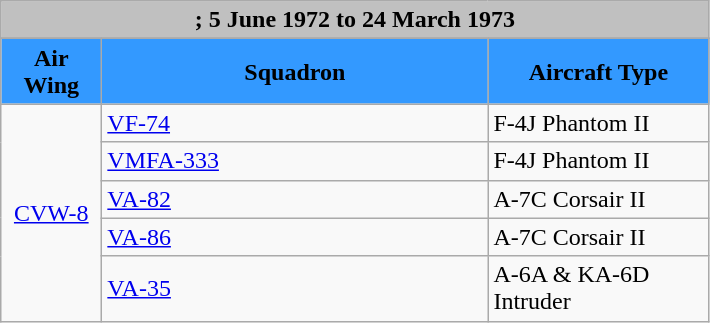<table class="wikitable">
<tr>
<td colspan="3" bgcolor=silver align=center><strong>; 5 June 1972 to 24 March 1973</strong></td>
</tr>
<tr>
</tr>
<tr style="background: #3399ff;">
<td scope="col" style="width:60px;"align=center><span><strong>Air Wing</strong></span></td>
<td scope="col" style="width:250px;"align=center><span><strong>Squadron</strong></span></td>
<td scope="col" style="width:140px;"align=center><span><strong>Aircraft Type</strong></span></td>
</tr>
<tr>
<td rowspan=5 align=center><a href='#'>CVW-8</a></td>
<td><a href='#'>VF-74</a></td>
<td>F-4J Phantom II</td>
</tr>
<tr>
<td><a href='#'>VMFA-333</a></td>
<td>F-4J Phantom II</td>
</tr>
<tr>
<td><a href='#'>VA-82</a></td>
<td>A-7C Corsair II</td>
</tr>
<tr>
<td><a href='#'>VA-86</a></td>
<td>A-7C Corsair II</td>
</tr>
<tr>
<td><a href='#'>VA-35</a></td>
<td>A-6A & KA-6D Intruder</td>
</tr>
</table>
